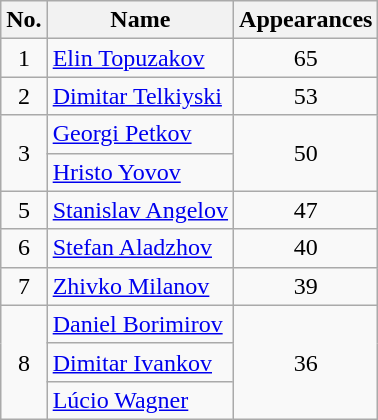<table class="wikitable" style="text-align: center;">
<tr>
<th>No.</th>
<th>Name</th>
<th>Appearances</th>
</tr>
<tr>
<td>1</td>
<td align="left"> <a href='#'>Elin Topuzakov</a></td>
<td>65</td>
</tr>
<tr>
<td>2</td>
<td align="left"> <a href='#'>Dimitar Telkiyski</a></td>
<td>53</td>
</tr>
<tr>
<td rowspan=2>3</td>
<td align="left"> <a href='#'>Georgi Petkov</a></td>
<td rowspan=2>50</td>
</tr>
<tr>
<td align="left"> <a href='#'>Hristo Yovov</a></td>
</tr>
<tr>
<td>5</td>
<td align="left"> <a href='#'>Stanislav Angelov</a></td>
<td>47</td>
</tr>
<tr>
<td>6</td>
<td align="left"> <a href='#'>Stefan Aladzhov</a></td>
<td>40</td>
</tr>
<tr>
<td>7</td>
<td align="left"> <a href='#'>Zhivko Milanov</a></td>
<td>39</td>
</tr>
<tr>
<td rowspan=3>8</td>
<td align="left"> <a href='#'>Daniel Borimirov</a></td>
<td rowspan=3>36</td>
</tr>
<tr>
<td align="left"> <a href='#'>Dimitar Ivankov</a></td>
</tr>
<tr>
<td align="left">  <a href='#'>Lúcio Wagner</a></td>
</tr>
</table>
